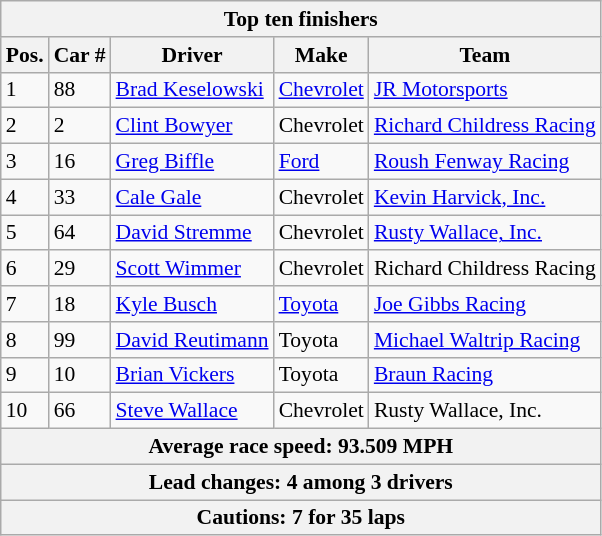<table class="wikitable" style="font-size: 90%;">
<tr>
<th colspan=9>Top ten finishers</th>
</tr>
<tr>
<th>Pos.</th>
<th>Car #</th>
<th>Driver</th>
<th>Make</th>
<th>Team</th>
</tr>
<tr>
<td>1</td>
<td>88</td>
<td><a href='#'>Brad Keselowski</a></td>
<td><a href='#'>Chevrolet</a></td>
<td><a href='#'>JR Motorsports</a></td>
</tr>
<tr>
<td>2</td>
<td>2</td>
<td><a href='#'>Clint Bowyer</a></td>
<td>Chevrolet</td>
<td><a href='#'>Richard Childress Racing</a></td>
</tr>
<tr>
<td>3</td>
<td>16</td>
<td><a href='#'>Greg Biffle</a></td>
<td><a href='#'>Ford</a></td>
<td><a href='#'>Roush Fenway Racing</a></td>
</tr>
<tr>
<td>4</td>
<td>33</td>
<td><a href='#'>Cale Gale</a></td>
<td>Chevrolet</td>
<td><a href='#'>Kevin Harvick, Inc.</a></td>
</tr>
<tr>
<td>5</td>
<td>64</td>
<td><a href='#'>David Stremme</a></td>
<td>Chevrolet</td>
<td><a href='#'>Rusty Wallace, Inc.</a></td>
</tr>
<tr>
<td>6</td>
<td>29</td>
<td><a href='#'>Scott Wimmer</a></td>
<td>Chevrolet</td>
<td>Richard Childress Racing</td>
</tr>
<tr>
<td>7</td>
<td>18</td>
<td><a href='#'>Kyle Busch</a></td>
<td><a href='#'>Toyota</a></td>
<td><a href='#'>Joe Gibbs Racing</a></td>
</tr>
<tr>
<td>8</td>
<td>99</td>
<td><a href='#'>David Reutimann</a></td>
<td>Toyota</td>
<td><a href='#'>Michael Waltrip Racing</a></td>
</tr>
<tr>
<td>9</td>
<td>10</td>
<td><a href='#'>Brian Vickers</a></td>
<td>Toyota</td>
<td><a href='#'>Braun Racing</a></td>
</tr>
<tr>
<td>10</td>
<td>66</td>
<td><a href='#'>Steve Wallace</a></td>
<td>Chevrolet</td>
<td>Rusty Wallace, Inc.</td>
</tr>
<tr>
<th colspan=9>Average race speed: 93.509 MPH</th>
</tr>
<tr>
<th colspan=9>Lead changes: 4 among 3 drivers</th>
</tr>
<tr>
<th colspan=9>Cautions: 7 for 35 laps</th>
</tr>
</table>
